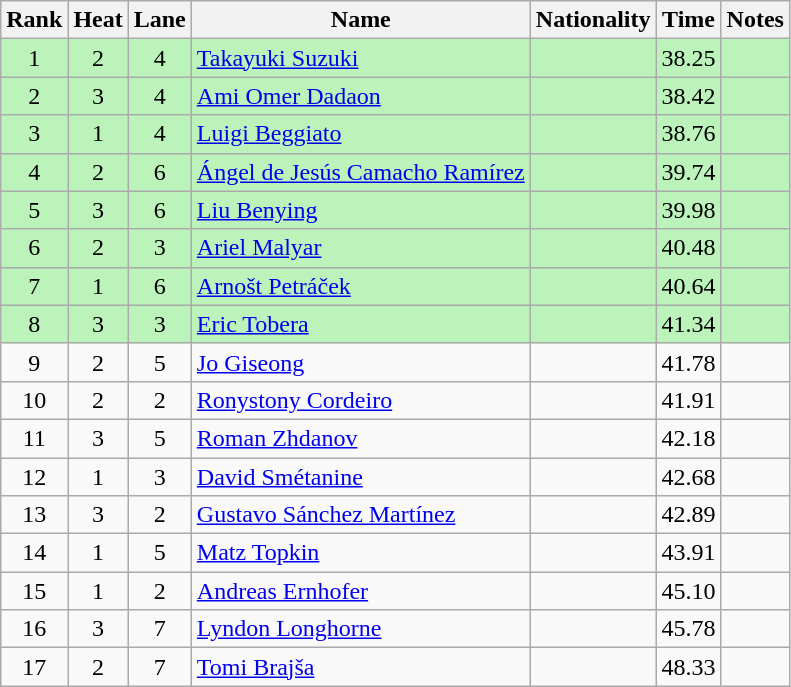<table class="wikitable sortable" style="text-align:center">
<tr>
<th>Rank</th>
<th>Heat</th>
<th>Lane</th>
<th>Name</th>
<th>Nationality</th>
<th>Time</th>
<th>Notes</th>
</tr>
<tr bgcolor=bbf3bb>
<td>1</td>
<td>2</td>
<td>4</td>
<td align=left><a href='#'>Takayuki Suzuki</a></td>
<td align=left></td>
<td>38.25</td>
<td></td>
</tr>
<tr bgcolor=bbf3bb>
<td>2</td>
<td>3</td>
<td>4</td>
<td align=left><a href='#'>Ami Omer Dadaon</a></td>
<td align=left></td>
<td>38.42</td>
<td></td>
</tr>
<tr bgcolor=bbf3bb>
<td>3</td>
<td>1</td>
<td>4</td>
<td align=left><a href='#'>Luigi Beggiato</a></td>
<td align=left></td>
<td>38.76</td>
<td></td>
</tr>
<tr bgcolor=bbf3bb>
<td>4</td>
<td>2</td>
<td>6</td>
<td align=left><a href='#'>Ángel de Jesús Camacho Ramírez</a></td>
<td align=left></td>
<td>39.74</td>
<td></td>
</tr>
<tr bgcolor=bbf3bb>
<td>5</td>
<td>3</td>
<td>6</td>
<td align=left><a href='#'>Liu Benying</a></td>
<td align=left></td>
<td>39.98</td>
<td></td>
</tr>
<tr bgcolor=bbf3bb>
<td>6</td>
<td>2</td>
<td>3</td>
<td align=left><a href='#'>Ariel Malyar</a></td>
<td align=left></td>
<td>40.48</td>
<td></td>
</tr>
<tr bgcolor=bbf3bb>
<td>7</td>
<td>1</td>
<td>6</td>
<td align=left><a href='#'>Arnošt Petráček</a></td>
<td align=left></td>
<td>40.64</td>
<td></td>
</tr>
<tr bgcolor=bbf3bb>
<td>8</td>
<td>3</td>
<td>3</td>
<td align=left><a href='#'>Eric Tobera</a></td>
<td align=left></td>
<td>41.34</td>
<td></td>
</tr>
<tr>
<td>9</td>
<td>2</td>
<td>5</td>
<td align=left><a href='#'>Jo Giseong</a></td>
<td align=left></td>
<td>41.78</td>
<td></td>
</tr>
<tr>
<td>10</td>
<td>2</td>
<td>2</td>
<td align=left><a href='#'>Ronystony Cordeiro</a></td>
<td align=left></td>
<td>41.91</td>
<td></td>
</tr>
<tr>
<td>11</td>
<td>3</td>
<td>5</td>
<td align=left><a href='#'>Roman Zhdanov</a></td>
<td align=left></td>
<td>42.18</td>
<td></td>
</tr>
<tr>
<td>12</td>
<td>1</td>
<td>3</td>
<td align=left><a href='#'>David Smétanine</a></td>
<td align=left></td>
<td>42.68</td>
<td></td>
</tr>
<tr>
<td>13</td>
<td>3</td>
<td>2</td>
<td align=left><a href='#'>Gustavo Sánchez Martínez</a></td>
<td align=left></td>
<td>42.89</td>
<td></td>
</tr>
<tr>
<td>14</td>
<td>1</td>
<td>5</td>
<td align=left><a href='#'>Matz Topkin</a></td>
<td align=left></td>
<td>43.91</td>
<td></td>
</tr>
<tr>
<td>15</td>
<td>1</td>
<td>2</td>
<td align=left><a href='#'>Andreas Ernhofer</a></td>
<td align=left></td>
<td>45.10</td>
<td></td>
</tr>
<tr>
<td>16</td>
<td>3</td>
<td>7</td>
<td align=left><a href='#'>Lyndon Longhorne</a></td>
<td align=left></td>
<td>45.78</td>
<td></td>
</tr>
<tr>
<td>17</td>
<td>2</td>
<td>7</td>
<td align=left><a href='#'>Tomi Brajša</a></td>
<td align=left></td>
<td>48.33</td>
<td></td>
</tr>
</table>
